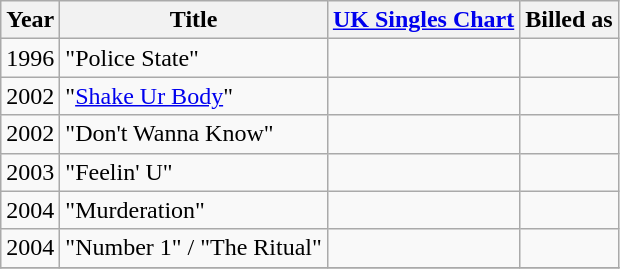<table class="wikitable sortable">
<tr>
<th>Year</th>
<th>Title</th>
<th><a href='#'>UK Singles Chart</a></th>
<th>Billed as</th>
</tr>
<tr>
<td>1996</td>
<td>"Police State"</td>
<td></td>
<td></td>
</tr>
<tr>
<td>2002</td>
<td>"<a href='#'>Shake Ur Body</a>"</td>
<td></td>
<td></td>
</tr>
<tr>
<td>2002</td>
<td>"Don't Wanna Know"</td>
<td></td>
<td></td>
</tr>
<tr>
<td>2003</td>
<td>"Feelin' U"</td>
<td></td>
<td></td>
</tr>
<tr>
<td>2004</td>
<td>"Murderation"</td>
<td></td>
<td></td>
</tr>
<tr>
<td>2004</td>
<td>"Number 1" / "The Ritual"</td>
<td></td>
<td></td>
</tr>
<tr>
</tr>
</table>
